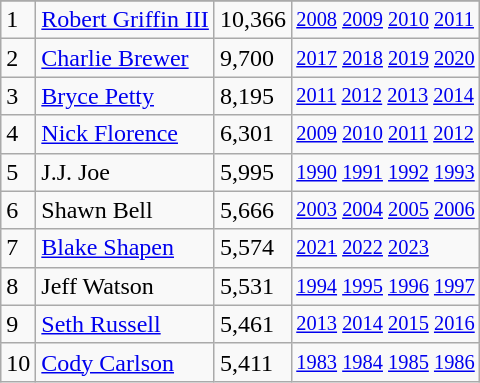<table class="wikitable">
<tr>
</tr>
<tr>
<td>1</td>
<td><a href='#'>Robert Griffin III</a></td>
<td>10,366</td>
<td style="font-size:85%;"><a href='#'>2008</a> <a href='#'>2009</a> <a href='#'>2010</a> <a href='#'>2011</a></td>
</tr>
<tr>
<td>2</td>
<td><a href='#'>Charlie Brewer</a></td>
<td>9,700</td>
<td style="font-size:85%;"><a href='#'>2017</a> <a href='#'>2018</a> <a href='#'>2019</a> <a href='#'>2020</a></td>
</tr>
<tr>
<td>3</td>
<td><a href='#'>Bryce Petty</a></td>
<td>8,195</td>
<td style="font-size:85%;"><a href='#'>2011</a> <a href='#'>2012</a> <a href='#'>2013</a> <a href='#'>2014</a></td>
</tr>
<tr>
<td>4</td>
<td><a href='#'>Nick Florence</a></td>
<td>6,301</td>
<td style="font-size:85%;"><a href='#'>2009</a> <a href='#'>2010</a> <a href='#'>2011</a> <a href='#'>2012</a></td>
</tr>
<tr>
<td>5</td>
<td>J.J. Joe</td>
<td>5,995</td>
<td style="font-size:85%;"><a href='#'>1990</a> <a href='#'>1991</a> <a href='#'>1992</a> <a href='#'>1993</a></td>
</tr>
<tr>
<td>6</td>
<td>Shawn Bell</td>
<td>5,666</td>
<td style="font-size:85%;"><a href='#'>2003</a> <a href='#'>2004</a> <a href='#'>2005</a> <a href='#'>2006</a></td>
</tr>
<tr>
<td>7</td>
<td><a href='#'>Blake Shapen</a></td>
<td>5,574</td>
<td style="font-size:85%;"><a href='#'>2021</a> <a href='#'>2022</a> <a href='#'>2023</a></td>
</tr>
<tr>
<td>8</td>
<td>Jeff Watson</td>
<td>5,531</td>
<td style="font-size:85%;"><a href='#'>1994</a> <a href='#'>1995</a> <a href='#'>1996</a> <a href='#'>1997</a></td>
</tr>
<tr>
<td>9</td>
<td><a href='#'>Seth Russell</a></td>
<td>5,461</td>
<td style="font-size:85%;"><a href='#'>2013</a> <a href='#'>2014</a> <a href='#'>2015</a> <a href='#'>2016</a></td>
</tr>
<tr>
<td>10</td>
<td><a href='#'>Cody Carlson</a></td>
<td>5,411</td>
<td style="font-size:85%;"><a href='#'>1983</a> <a href='#'>1984</a> <a href='#'>1985</a> <a href='#'>1986</a></td>
</tr>
</table>
